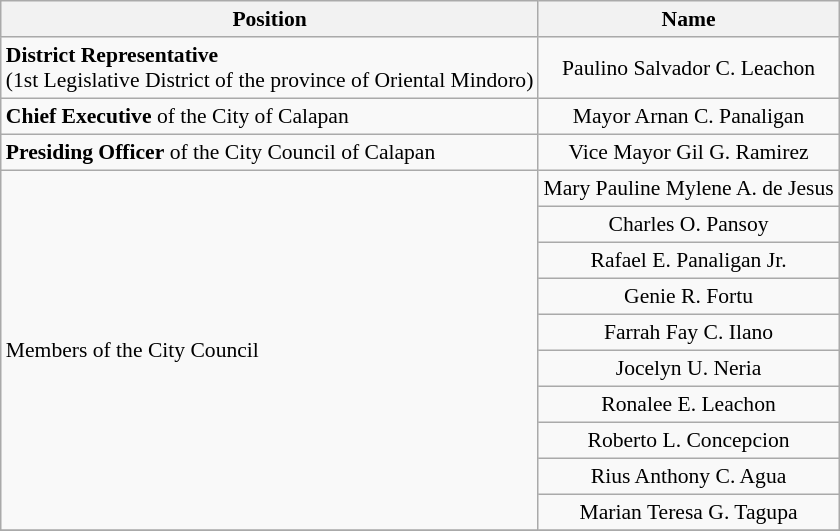<table class="wikitable" style="line-height:1.20em; font-size:90%;">
<tr>
<th>Position</th>
<th>Name</th>
</tr>
<tr>
<td><strong>District Representative</strong><br>(1st Legislative District of the province of Oriental Mindoro)</td>
<td style="text-align:center;">Paulino Salvador C. Leachon</td>
</tr>
<tr>
<td><strong>Chief Executive</strong> of the City of Calapan</td>
<td style="text-align:center;">Mayor Arnan C. Panaligan</td>
</tr>
<tr>
<td><strong>Presiding Officer</strong> of the City Council of Calapan</td>
<td style="text-align:center;">Vice Mayor Gil G. Ramirez</td>
</tr>
<tr>
<td rowspan="10">Members of the City Council</td>
<td style="text-align:center;">Mary Pauline Mylene A. de Jesus</td>
</tr>
<tr>
<td style="text-align:center;">Charles O. Pansoy</td>
</tr>
<tr>
<td style="text-align:center;">Rafael E. Panaligan Jr.</td>
</tr>
<tr>
<td style="text-align:center;">Genie R. Fortu</td>
</tr>
<tr>
<td style="text-align:center;">Farrah Fay C. Ilano</td>
</tr>
<tr>
<td style="text-align:center;">Jocelyn U. Neria</td>
</tr>
<tr>
<td style="text-align:center;">Ronalee E. Leachon</td>
</tr>
<tr>
<td style="text-align:center;">Roberto L. Concepcion</td>
</tr>
<tr>
<td style="text-align:center;">Rius Anthony C. Agua</td>
</tr>
<tr>
<td style="text-align:center;">Marian Teresa G. Tagupa</td>
</tr>
<tr>
</tr>
</table>
